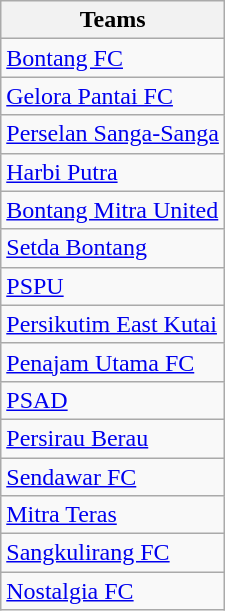<table class="wikitable">
<tr>
<th><strong>Teams</strong></th>
</tr>
<tr>
<td><a href='#'>Bontang FC</a></td>
</tr>
<tr>
<td><a href='#'>Gelora Pantai FC</a></td>
</tr>
<tr>
<td><a href='#'>Perselan Sanga-Sanga</a></td>
</tr>
<tr>
<td><a href='#'>Harbi Putra</a></td>
</tr>
<tr>
<td><a href='#'>Bontang Mitra United</a></td>
</tr>
<tr>
<td><a href='#'>Setda Bontang</a></td>
</tr>
<tr>
<td><a href='#'>PSPU</a></td>
</tr>
<tr>
<td><a href='#'>Persikutim East Kutai</a></td>
</tr>
<tr>
<td><a href='#'>Penajam Utama FC</a></td>
</tr>
<tr>
<td><a href='#'>PSAD</a></td>
</tr>
<tr>
<td><a href='#'>Persirau Berau</a></td>
</tr>
<tr>
<td><a href='#'>Sendawar FC</a></td>
</tr>
<tr>
<td><a href='#'>Mitra Teras</a></td>
</tr>
<tr>
<td><a href='#'>Sangkulirang FC</a></td>
</tr>
<tr>
<td><a href='#'>Nostalgia FC</a></td>
</tr>
</table>
